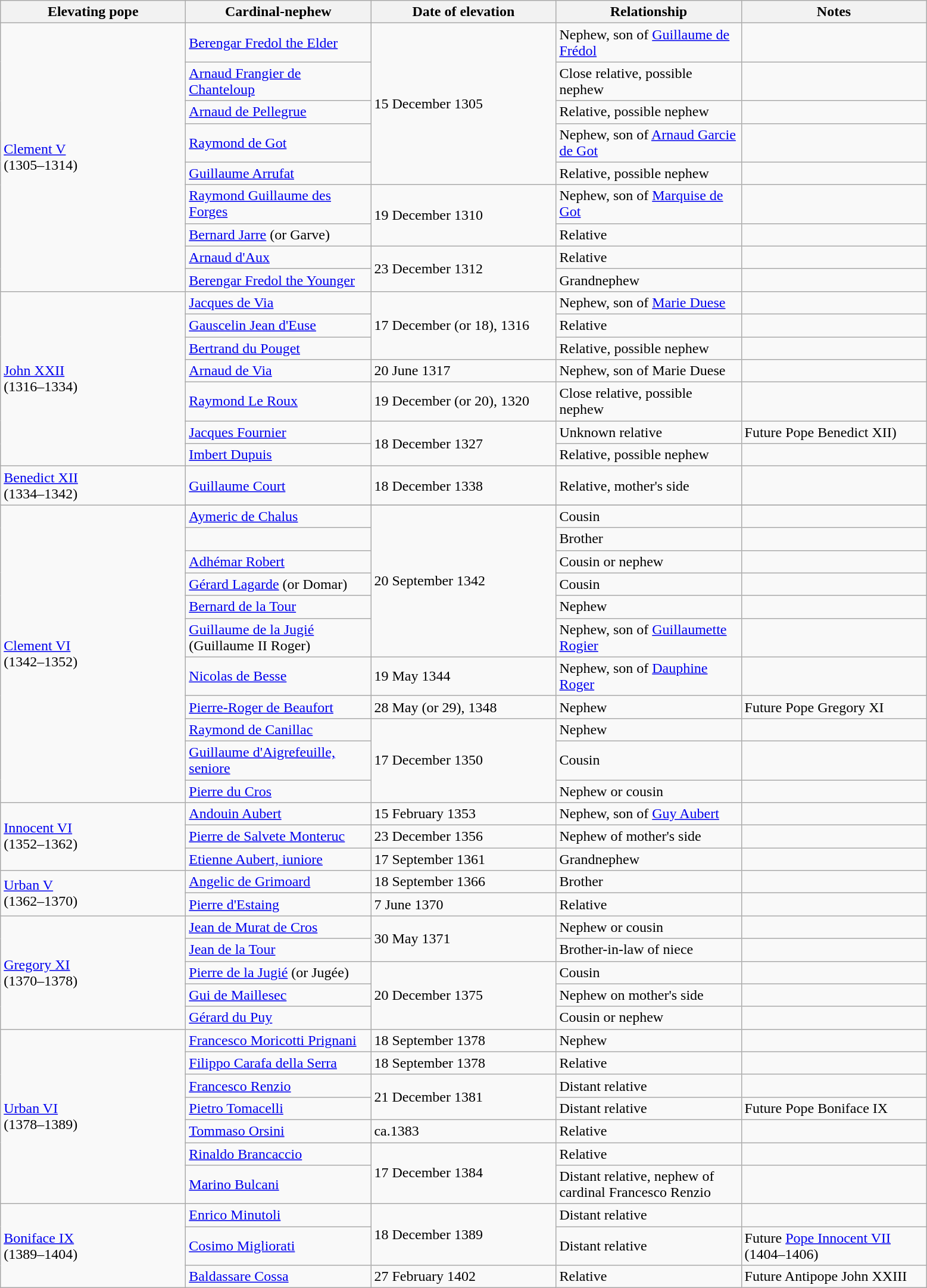<table class=wikitable>
<tr>
<th width="200">Elevating pope</th>
<th width="200">Cardinal-nephew</th>
<th width="200">Date of elevation</th>
<th width="200">Relationship</th>
<th width="200">Notes</th>
</tr>
<tr>
<td rowspan=9><a href='#'>Clement V</a><br>(1305–1314)</td>
<td><a href='#'>Berengar Fredol the Elder</a></td>
<td rowspan=5>15 December 1305</td>
<td>Nephew, son of <a href='#'>Guillaume de Frédol</a></td>
<td></td>
</tr>
<tr>
<td><a href='#'>Arnaud Frangier de Chanteloup</a></td>
<td>Close relative, possible nephew</td>
<td></td>
</tr>
<tr>
<td><a href='#'>Arnaud de Pellegrue</a></td>
<td>Relative, possible nephew</td>
<td></td>
</tr>
<tr>
<td><a href='#'>Raymond de Got</a></td>
<td>Nephew, son of <a href='#'>Arnaud Garcie de Got</a></td>
<td></td>
</tr>
<tr>
<td><a href='#'>Guillaume Arrufat</a></td>
<td>Relative, possible nephew</td>
<td></td>
</tr>
<tr>
<td><a href='#'>Raymond Guillaume des Forges</a></td>
<td rowspan=2>19 December 1310</td>
<td>Nephew, son of <a href='#'>Marquise de Got</a></td>
<td></td>
</tr>
<tr>
<td><a href='#'>Bernard Jarre</a> (or Garve)</td>
<td>Relative</td>
<td></td>
</tr>
<tr>
<td><a href='#'>Arnaud d'Aux</a></td>
<td rowspan=2>23 December 1312</td>
<td>Relative</td>
<td></td>
</tr>
<tr>
<td><a href='#'>Berengar Fredol the Younger</a></td>
<td>Grandnephew</td>
<td></td>
</tr>
<tr>
<td rowspan=7><a href='#'>John XXII</a><br>(1316–1334)</td>
<td><a href='#'>Jacques de Via</a></td>
<td rowspan=3>17 December (or 18), 1316</td>
<td>Nephew, son of <a href='#'>Marie Duese</a></td>
<td></td>
</tr>
<tr>
<td><a href='#'>Gauscelin Jean d'Euse</a></td>
<td>Relative</td>
<td></td>
</tr>
<tr>
<td><a href='#'>Bertrand du Pouget</a></td>
<td>Relative, possible nephew</td>
<td></td>
</tr>
<tr>
<td><a href='#'>Arnaud de Via</a></td>
<td>20 June 1317</td>
<td>Nephew, son of Marie Duese</td>
<td></td>
</tr>
<tr>
<td><a href='#'>Raymond Le Roux</a></td>
<td>19 December (or 20), 1320</td>
<td>Close relative, possible nephew</td>
<td></td>
</tr>
<tr>
<td><a href='#'>Jacques Fournier</a></td>
<td rowspan=2>18 December 1327</td>
<td>Unknown relative</td>
<td>Future Pope Benedict XII)</td>
</tr>
<tr>
<td><a href='#'>Imbert Dupuis</a></td>
<td>Relative, possible nephew</td>
<td></td>
</tr>
<tr>
<td><a href='#'>Benedict XII</a><br>(1334–1342)</td>
<td><a href='#'>Guillaume Court</a></td>
<td>18 December 1338</td>
<td>Relative, mother's side</td>
<td></td>
</tr>
<tr>
<td rowspan=12><a href='#'>Clement VI</a><br>(1342–1352)</td>
</tr>
<tr>
<td><a href='#'>Aymeric de Chalus</a></td>
<td rowspan=6>20 September 1342</td>
<td>Cousin</td>
<td></td>
</tr>
<tr>
<td></td>
<td>Brother</td>
<td></td>
</tr>
<tr>
<td><a href='#'>Adhémar Robert</a></td>
<td>Cousin or nephew</td>
<td></td>
</tr>
<tr>
<td><a href='#'>Gérard Lagarde</a> (or Domar)</td>
<td>Cousin</td>
<td></td>
</tr>
<tr>
<td><a href='#'>Bernard de la Tour</a></td>
<td>Nephew</td>
<td></td>
</tr>
<tr>
<td><a href='#'>Guillaume de la Jugié</a> (Guillaume II Roger)</td>
<td>Nephew, son of <a href='#'>Guillaumette Rogier</a></td>
<td></td>
</tr>
<tr>
<td><a href='#'>Nicolas de Besse</a></td>
<td>19 May 1344</td>
<td>Nephew, son of <a href='#'>Dauphine Roger</a></td>
<td></td>
</tr>
<tr>
<td><a href='#'>Pierre-Roger de Beaufort</a></td>
<td>28 May (or 29), 1348</td>
<td>Nephew</td>
<td>Future Pope Gregory XI</td>
</tr>
<tr>
<td><a href='#'>Raymond de Canillac</a></td>
<td rowspan=3>17 December 1350</td>
<td>Nephew</td>
<td></td>
</tr>
<tr>
<td><a href='#'>Guillaume d'Aigrefeuille, seniore</a></td>
<td>Cousin</td>
<td></td>
</tr>
<tr>
<td><a href='#'>Pierre du Cros</a></td>
<td>Nephew or cousin</td>
<td></td>
</tr>
<tr>
<td rowspan=3><a href='#'>Innocent VI</a><br>(1352–1362)</td>
<td><a href='#'>Andouin Aubert</a></td>
<td>15 February 1353</td>
<td>Nephew, son of <a href='#'>Guy Aubert</a></td>
<td></td>
</tr>
<tr>
<td><a href='#'>Pierre de Salvete Monteruc</a></td>
<td>23 December 1356</td>
<td>Nephew of mother's side</td>
<td></td>
</tr>
<tr>
<td><a href='#'>Etienne Aubert, iuniore</a></td>
<td>17 September 1361</td>
<td>Grandnephew</td>
<td></td>
</tr>
<tr>
<td rowspan=2><a href='#'>Urban V</a><br>(1362–1370)</td>
<td><a href='#'>Angelic de Grimoard</a></td>
<td>18 September 1366</td>
<td>Brother</td>
<td></td>
</tr>
<tr>
<td><a href='#'>Pierre d'Estaing</a></td>
<td>7 June 1370</td>
<td>Relative</td>
<td></td>
</tr>
<tr>
<td rowspan=5><a href='#'>Gregory XI</a><br>(1370–1378)</td>
<td><a href='#'>Jean de Murat de Cros</a></td>
<td rowspan=2>30 May 1371</td>
<td>Nephew or cousin</td>
<td></td>
</tr>
<tr>
<td><a href='#'>Jean de la Tour</a></td>
<td>Brother-in-law of niece</td>
<td></td>
</tr>
<tr>
<td><a href='#'>Pierre de la Jugié</a> (or Jugée)</td>
<td rowspan=3>20 December 1375</td>
<td>Cousin</td>
<td></td>
</tr>
<tr>
<td><a href='#'>Gui de Maillesec</a></td>
<td>Nephew on mother's side</td>
<td></td>
</tr>
<tr>
<td><a href='#'>Gérard du Puy</a></td>
<td>Cousin or nephew</td>
<td></td>
</tr>
<tr>
<td rowspan=7><a href='#'>Urban VI</a><br>(1378–1389)</td>
<td><a href='#'>Francesco Moricotti Prignani</a></td>
<td>18 September 1378</td>
<td>Nephew</td>
<td></td>
</tr>
<tr>
<td><a href='#'>Filippo Carafa della Serra</a></td>
<td>18 September 1378</td>
<td>Relative</td>
<td></td>
</tr>
<tr>
<td><a href='#'>Francesco Renzio</a></td>
<td rowspan=2>21 December 1381</td>
<td>Distant relative</td>
<td></td>
</tr>
<tr>
<td><a href='#'>Pietro Tomacelli</a></td>
<td>Distant relative</td>
<td>Future Pope Boniface IX</td>
</tr>
<tr>
<td><a href='#'>Tommaso Orsini</a></td>
<td>ca.1383</td>
<td>Relative</td>
<td></td>
</tr>
<tr>
<td><a href='#'>Rinaldo Brancaccio</a></td>
<td rowspan=2>17 December 1384</td>
<td>Relative</td>
<td></td>
</tr>
<tr>
<td><a href='#'>Marino Bulcani</a></td>
<td>Distant relative, nephew of cardinal Francesco Renzio</td>
<td></td>
</tr>
<tr>
<td rowspan=3><a href='#'>Boniface IX</a><br>(1389–1404)</td>
<td><a href='#'>Enrico Minutoli</a></td>
<td rowspan=2>18 December 1389</td>
<td>Distant relative</td>
<td></td>
</tr>
<tr>
<td><a href='#'>Cosimo Migliorati</a></td>
<td>Distant relative</td>
<td>Future <a href='#'>Pope Innocent VII</a> (1404–1406)</td>
</tr>
<tr>
<td><a href='#'>Baldassare Cossa</a></td>
<td>27 February 1402</td>
<td>Relative</td>
<td>Future Antipope John XXIII</td>
</tr>
</table>
